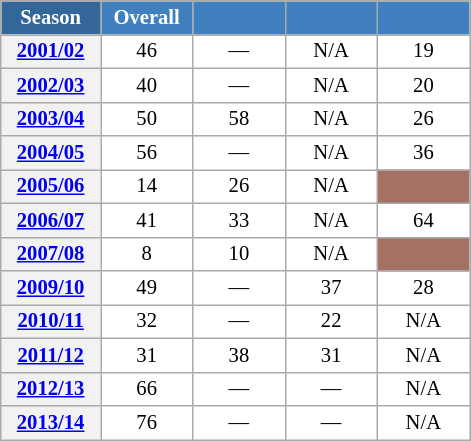<table class="wikitable" style="font-size:86%; text-align:center; border:grey solid 1px; border-collapse:collapse; background:#ffffff;">
<tr>
<th style="background-color:#369; color:white; width:60px;"> Season </th>
<th style="background-color:#4180be; color:white; width:55px;">Overall</th>
<th style="background-color:#4180be; color:white; width:55px;"></th>
<th style="background-color:#4180be; color:white; width:55px;"></th>
<th style="background-color:#4180be; color:white; width:55px;"></th>
</tr>
<tr>
<th scope=row align=center><a href='#'>2001/02</a></th>
<td align=center>46</td>
<td align=center>—</td>
<td align=center>N/A</td>
<td align=center>19</td>
</tr>
<tr>
<th scope=row align=center><a href='#'>2002/03</a></th>
<td align=center>40</td>
<td align=center>—</td>
<td align=center>N/A</td>
<td align=center>20</td>
</tr>
<tr>
<th scope=row align=center><a href='#'>2003/04</a></th>
<td align=center>50</td>
<td align=center>58</td>
<td align=center>N/A</td>
<td align=center>26</td>
</tr>
<tr>
<th scope=row align=center><a href='#'>2004/05</a></th>
<td align=center>56</td>
<td align=center>—</td>
<td align=center>N/A</td>
<td align=center>36</td>
</tr>
<tr>
<th scope=row align=center><a href='#'>2005/06</a></th>
<td align=center>14</td>
<td align=center>26</td>
<td align=center>N/A</td>
<td align=center bgcolor=#A57164></td>
</tr>
<tr>
<th scope=row align=center><a href='#'>2006/07</a></th>
<td align=center>41</td>
<td align=center>33</td>
<td align=center>N/A</td>
<td align=center>64</td>
</tr>
<tr>
<th scope=row align=center><a href='#'>2007/08</a></th>
<td align=center>8</td>
<td align=center>10</td>
<td align=center>N/A</td>
<td align=center bgcolor=#A57164></td>
</tr>
<tr>
<th scope=row align=center><a href='#'>2009/10</a></th>
<td align=center>49</td>
<td align=center>—</td>
<td align=center>37</td>
<td align=center>28</td>
</tr>
<tr>
<th scope=row align=center><a href='#'>2010/11</a></th>
<td align=center>32</td>
<td align=center>—</td>
<td align=center>22</td>
<td align=center>N/A</td>
</tr>
<tr>
<th scope=row align=center><a href='#'>2011/12</a></th>
<td align=center>31</td>
<td align=center>38</td>
<td align=center>31</td>
<td align=center>N/A</td>
</tr>
<tr>
<th scope=row align=center><a href='#'>2012/13</a></th>
<td align=center>66</td>
<td align=center>—</td>
<td align=center>—</td>
<td align=center>N/A</td>
</tr>
<tr>
<th scope=row align=center><a href='#'>2013/14</a></th>
<td align=center>76</td>
<td align=center>—</td>
<td align=center>—</td>
<td align=center>N/A</td>
</tr>
</table>
